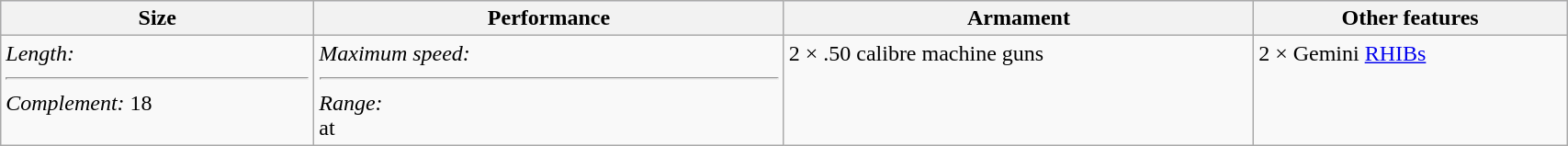<table class="wikitable" width="90%" style="text-align: left">
<tr bgcolor="lavender">
<th>Size</th>
<th>Performance</th>
<th>Armament</th>
<th>Other features</th>
</tr>
<tr>
<td valign="top" width="20%"><em>Length:</em><br><hr><em>Complement:</em> 18</td>
<td valign="top" width="30%"><em>Maximum speed:</em><br><hr><em>Range:</em><br> at </td>
<td valign="top" width="30%">2 × .50 calibre machine guns</td>
<td valign="top" width="20%">2 ×  Gemini <a href='#'>RHIBs</a></td>
</tr>
</table>
